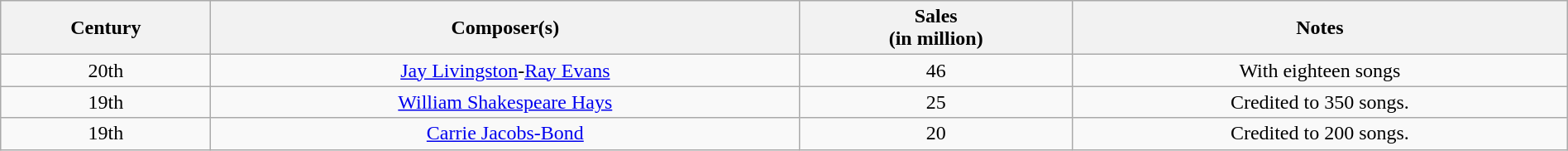<table class="wikitable sortable" style="width:100%; text-align:center;">
<tr>
<th>Century</th>
<th>Composer(s)</th>
<th>Sales<br>(in million)</th>
<th>Notes</th>
</tr>
<tr>
<td>20th</td>
<td><a href='#'>Jay Livingston</a>-<a href='#'>Ray Evans</a></td>
<td>46</td>
<td>With eighteen songs</td>
</tr>
<tr>
<td>19th</td>
<td><a href='#'>William Shakespeare Hays</a></td>
<td>25</td>
<td>Credited to 350 songs.</td>
</tr>
<tr>
<td>19th</td>
<td><a href='#'>Carrie Jacobs-Bond</a></td>
<td>20</td>
<td>Credited to 200 songs.</td>
</tr>
</table>
